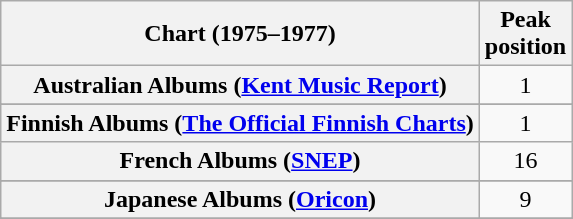<table class="wikitable sortable plainrowheaders" style="text-align:center">
<tr>
<th scope="col">Chart (1975–1977)</th>
<th scope="col">Peak<br>position</th>
</tr>
<tr>
<th scope="row">Australian Albums (<a href='#'>Kent Music Report</a>)</th>
<td>1</td>
</tr>
<tr>
</tr>
<tr>
</tr>
<tr>
</tr>
<tr>
<th scope="row">Finnish Albums (<a href='#'>The Official Finnish Charts</a>)</th>
<td>1</td>
</tr>
<tr>
<th scope="row">French Albums (<a href='#'>SNEP</a>)</th>
<td>16</td>
</tr>
<tr>
</tr>
<tr>
<th scope="row">Japanese Albums (<a href='#'>Oricon</a>)</th>
<td>9</td>
</tr>
<tr>
</tr>
<tr>
</tr>
<tr>
</tr>
<tr>
</tr>
<tr>
</tr>
</table>
